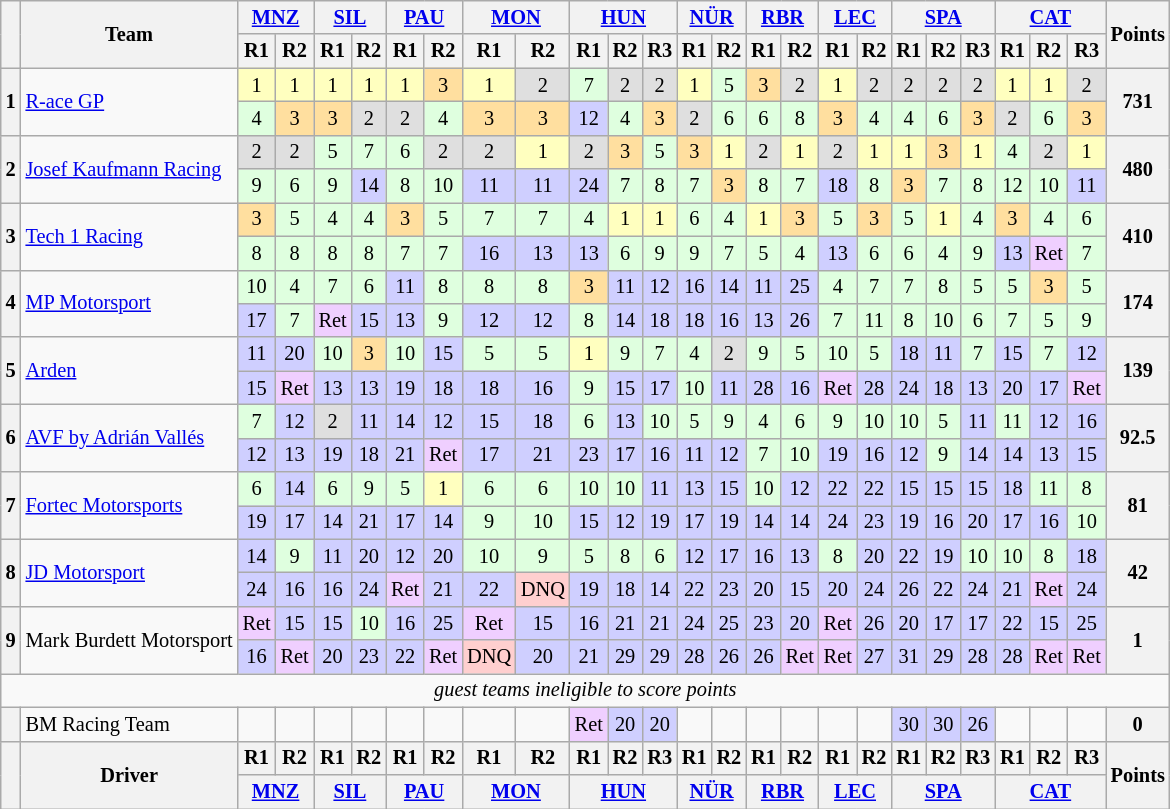<table class="wikitable" style="font-size:85%; text-align:center">
<tr valign="top">
<th rowspan="2" valign="middle"></th>
<th rowspan="2" valign="middle">Team</th>
<th colspan=2><a href='#'>MNZ</a><br></th>
<th colspan=2><a href='#'>SIL</a><br></th>
<th colspan=2><a href='#'>PAU</a><br></th>
<th colspan=2><a href='#'>MON</a><br></th>
<th colspan=3><a href='#'>HUN</a><br></th>
<th colspan=2><a href='#'>NÜR</a><br></th>
<th colspan=2><a href='#'>RBR</a><br></th>
<th colspan=2><a href='#'>LEC</a><br></th>
<th colspan=3><a href='#'>SPA</a><br></th>
<th colspan=3><a href='#'>CAT</a><br></th>
<th rowspan="2" valign="middle">Points</th>
</tr>
<tr>
<th>R1</th>
<th>R2</th>
<th>R1</th>
<th>R2</th>
<th>R1</th>
<th>R2</th>
<th>R1</th>
<th>R2</th>
<th>R1</th>
<th>R2</th>
<th>R3</th>
<th>R1</th>
<th>R2</th>
<th>R1</th>
<th>R2</th>
<th>R1</th>
<th>R2</th>
<th>R1</th>
<th>R2</th>
<th>R3</th>
<th>R1</th>
<th>R2</th>
<th>R3</th>
</tr>
<tr>
<th rowspan=2>1</th>
<td align=left rowspan=2> <a href='#'>R-ace GP</a></td>
<td style="background:#ffffbf;">1</td>
<td style="background:#ffffbf;">1</td>
<td style="background:#ffffbf;">1</td>
<td style="background:#ffffbf;">1</td>
<td style="background:#ffffbf;">1</td>
<td style="background:#ffdf9f;">3</td>
<td style="background:#ffffbf;">1</td>
<td style="background:#dfdfdf;">2</td>
<td style="background:#dfffdf;">7</td>
<td style="background:#dfdfdf;">2</td>
<td style="background:#dfdfdf;">2</td>
<td style="background:#ffffbf;">1</td>
<td style="background:#dfffdf;">5</td>
<td style="background:#ffdf9f;">3</td>
<td style="background:#dfdfdf;">2</td>
<td style="background:#ffffbf;">1</td>
<td style="background:#dfdfdf;">2</td>
<td style="background:#dfdfdf;">2</td>
<td style="background:#dfdfdf;">2</td>
<td style="background:#dfdfdf;">2</td>
<td style="background:#ffffbf;">1</td>
<td style="background:#ffffbf;">1</td>
<td style="background:#dfdfdf;">2</td>
<th rowspan=2>731</th>
</tr>
<tr>
<td style="background:#dfffdf;">4</td>
<td style="background:#ffdf9f;">3</td>
<td style="background:#ffdf9f;">3</td>
<td style="background:#dfdfdf;">2</td>
<td style="background:#dfdfdf;">2</td>
<td style="background:#dfffdf;">4</td>
<td style="background:#ffdf9f;">3</td>
<td style="background:#ffdf9f;">3</td>
<td style="background:#cfcfff;">12</td>
<td style="background:#dfffdf;">4</td>
<td style="background:#ffdf9f;">3</td>
<td style="background:#dfdfdf;">2</td>
<td style="background:#dfffdf;">6</td>
<td style="background:#dfffdf;">6</td>
<td style="background:#dfffdf;">8</td>
<td style="background:#ffdf9f;">3</td>
<td style="background:#dfffdf;">4</td>
<td style="background:#dfffdf;">4</td>
<td style="background:#dfffdf;">6</td>
<td style="background:#ffdf9f;">3</td>
<td style="background:#dfdfdf;">2</td>
<td style="background:#dfffdf;">6</td>
<td style="background:#ffdf9f;">3</td>
</tr>
<tr>
<th rowspan=2>2</th>
<td align=left rowspan=2> <a href='#'>Josef Kaufmann Racing</a></td>
<td style="background:#dfdfdf;">2</td>
<td style="background:#dfdfdf;">2</td>
<td style="background:#dfffdf;">5</td>
<td style="background:#dfffdf;">7</td>
<td style="background:#dfffdf;">6</td>
<td style="background:#dfdfdf;">2</td>
<td style="background:#dfdfdf;">2</td>
<td style="background:#ffffbf;">1</td>
<td style="background:#dfdfdf;">2</td>
<td style="background:#ffdf9f;">3</td>
<td style="background:#dfffdf;">5</td>
<td style="background:#ffdf9f;">3</td>
<td style="background:#ffffbf;">1</td>
<td style="background:#dfdfdf;">2</td>
<td style="background:#ffffbf;">1</td>
<td style="background:#dfdfdf;">2</td>
<td style="background:#ffffbf;">1</td>
<td style="background:#ffffbf;">1</td>
<td style="background:#ffdf9f;">3</td>
<td style="background:#ffffbf;">1</td>
<td style="background:#dfffdf;">4</td>
<td style="background:#dfdfdf;">2</td>
<td style="background:#ffffbf;">1</td>
<th rowspan=2>480</th>
</tr>
<tr>
<td style="background:#dfffdf;">9</td>
<td style="background:#dfffdf;">6</td>
<td style="background:#dfffdf;">9</td>
<td style="background:#cfcfff;">14</td>
<td style="background:#dfffdf;">8</td>
<td style="background:#dfffdf;">10</td>
<td style="background:#cfcfff;">11</td>
<td style="background:#cfcfff;">11</td>
<td style="background:#cfcfff;">24</td>
<td style="background:#dfffdf;">7</td>
<td style="background:#dfffdf;">8</td>
<td style="background:#dfffdf;">7</td>
<td style="background:#ffdf9f;">3</td>
<td style="background:#dfffdf;">8</td>
<td style="background:#dfffdf;">7</td>
<td style="background:#cfcfff;">18</td>
<td style="background:#dfffdf;">8</td>
<td style="background:#ffdf9f;">3</td>
<td style="background:#dfffdf;">7</td>
<td style="background:#dfffdf;">8</td>
<td style="background:#dfffdf;">12</td>
<td style="background:#dfffdf;">10</td>
<td style="background:#cfcfff;">11</td>
</tr>
<tr>
<th rowspan=2>3</th>
<td align=left rowspan=2> <a href='#'>Tech 1 Racing</a></td>
<td style="background:#ffdf9f;">3</td>
<td style="background:#dfffdf;">5</td>
<td style="background:#dfffdf;">4</td>
<td style="background:#dfffdf;">4</td>
<td style="background:#ffdf9f;">3</td>
<td style="background:#dfffdf;">5</td>
<td style="background:#dfffdf;">7</td>
<td style="background:#dfffdf;">7</td>
<td style="background:#dfffdf;">4</td>
<td style="background:#ffffbf;">1</td>
<td style="background:#ffffbf;">1</td>
<td style="background:#dfffdf;">6</td>
<td style="background:#dfffdf;">4</td>
<td style="background:#ffffbf;">1</td>
<td style="background:#ffdf9f;">3</td>
<td style="background:#dfffdf;">5</td>
<td style="background:#ffdf9f;">3</td>
<td style="background:#dfffdf;">5</td>
<td style="background:#ffffbf;">1</td>
<td style="background:#dfffdf;">4</td>
<td style="background:#ffdf9f;">3</td>
<td style="background:#dfffdf;">4</td>
<td style="background:#dfffdf;">6</td>
<th rowspan=2>410</th>
</tr>
<tr>
<td style="background:#dfffdf;">8</td>
<td style="background:#dfffdf;">8</td>
<td style="background:#dfffdf;">8</td>
<td style="background:#dfffdf;">8</td>
<td style="background:#dfffdf;">7</td>
<td style="background:#dfffdf;">7</td>
<td style="background:#cfcfff;">16</td>
<td style="background:#cfcfff;">13</td>
<td style="background:#cfcfff;">13</td>
<td style="background:#dfffdf;">6</td>
<td style="background:#dfffdf;">9</td>
<td style="background:#dfffdf;">9</td>
<td style="background:#dfffdf;">7</td>
<td style="background:#dfffdf;">5</td>
<td style="background:#dfffdf;">4</td>
<td style="background:#cfcfff;">13</td>
<td style="background:#dfffdf;">6</td>
<td style="background:#dfffdf;">6</td>
<td style="background:#dfffdf;">4</td>
<td style="background:#dfffdf;">9</td>
<td style="background:#cfcfff;">13</td>
<td style="background:#efcfff;">Ret</td>
<td style="background:#dfffdf;">7</td>
</tr>
<tr>
<th rowspan=2>4</th>
<td align=left rowspan=2> <a href='#'>MP Motorsport</a></td>
<td style="background:#dfffdf;">10</td>
<td style="background:#dfffdf;">4</td>
<td style="background:#dfffdf;">7</td>
<td style="background:#dfffdf;">6</td>
<td style="background:#cfcfff;">11</td>
<td style="background:#dfffdf;">8</td>
<td style="background:#dfffdf;">8</td>
<td style="background:#dfffdf;">8</td>
<td style="background:#ffdf9f;">3</td>
<td style="background:#cfcfff;">11</td>
<td style="background:#cfcfff;">12</td>
<td style="background:#cfcfff;">16</td>
<td style="background:#cfcfff;">14</td>
<td style="background:#cfcfff;">11</td>
<td style="background:#cfcfff;">25</td>
<td style="background:#dfffdf;">4</td>
<td style="background:#dfffdf;">7</td>
<td style="background:#dfffdf;">7</td>
<td style="background:#dfffdf;">8</td>
<td style="background:#dfffdf;">5</td>
<td style="background:#dfffdf;">5</td>
<td style="background:#ffdf9f;">3</td>
<td style="background:#dfffdf;">5</td>
<th rowspan=2>174</th>
</tr>
<tr>
<td style="background:#cfcfff;">17</td>
<td style="background:#dfffdf;">7</td>
<td style="background:#efcfff;">Ret</td>
<td style="background:#cfcfff;">15</td>
<td style="background:#cfcfff;">13</td>
<td style="background:#dfffdf;">9</td>
<td style="background:#cfcfff;">12</td>
<td style="background:#cfcfff;">12</td>
<td style="background:#dfffdf;">8</td>
<td style="background:#cfcfff;">14</td>
<td style="background:#cfcfff;">18</td>
<td style="background:#cfcfff;">18</td>
<td style="background:#cfcfff;">16</td>
<td style="background:#cfcfff;">13</td>
<td style="background:#cfcfff;">26</td>
<td style="background:#dfffdf;">7</td>
<td style="background:#dfffdf;">11</td>
<td style="background:#dfffdf;">8</td>
<td style="background:#dfffdf;">10</td>
<td style="background:#dfffdf;">6</td>
<td style="background:#dfffdf;">7</td>
<td style="background:#dfffdf;">5</td>
<td style="background:#dfffdf;">9</td>
</tr>
<tr>
<th rowspan=2>5</th>
<td align=left rowspan=2> <a href='#'>Arden</a></td>
<td style="background:#cfcfff;">11</td>
<td style="background:#cfcfff;">20</td>
<td style="background:#dfffdf;">10</td>
<td style="background:#ffdf9f;">3</td>
<td style="background:#dfffdf;">10</td>
<td style="background:#cfcfff;">15</td>
<td style="background:#dfffdf;">5</td>
<td style="background:#dfffdf;">5</td>
<td style="background:#ffffbf;">1</td>
<td style="background:#dfffdf;">9</td>
<td style="background:#dfffdf;">7</td>
<td style="background:#dfffdf;">4</td>
<td style="background:#dfdfdf;">2</td>
<td style="background:#dfffdf;">9</td>
<td style="background:#dfffdf;">5</td>
<td style="background:#dfffdf;">10</td>
<td style="background:#dfffdf;">5</td>
<td style="background:#cfcfff;">18</td>
<td style="background:#cfcfff;">11</td>
<td style="background:#dfffdf;">7</td>
<td style="background:#cfcfff;">15</td>
<td style="background:#dfffdf;">7</td>
<td style="background:#cfcfff;">12</td>
<th rowspan=2>139</th>
</tr>
<tr>
<td style="background:#cfcfff;">15</td>
<td style="background:#efcfff;">Ret</td>
<td style="background:#cfcfff;">13</td>
<td style="background:#cfcfff;">13</td>
<td style="background:#cfcfff;">19</td>
<td style="background:#cfcfff;">18</td>
<td style="background:#cfcfff;">18</td>
<td style="background:#cfcfff;">16</td>
<td style="background:#dfffdf;">9</td>
<td style="background:#cfcfff;">15</td>
<td style="background:#cfcfff;">17</td>
<td style="background:#dfffdf;">10</td>
<td style="background:#cfcfff;">11</td>
<td style="background:#cfcfff;">28</td>
<td style="background:#cfcfff;">16</td>
<td style="background:#efcfff;">Ret</td>
<td style="background:#cfcfff;">28</td>
<td style="background:#cfcfff;">24</td>
<td style="background:#cfcfff;">18</td>
<td style="background:#cfcfff;">13</td>
<td style="background:#cfcfff;">20</td>
<td style="background:#cfcfff;">17</td>
<td style="background:#efcfff;">Ret</td>
</tr>
<tr>
<th rowspan=2>6</th>
<td align=left rowspan=2> <a href='#'>AVF by Adrián Vallés</a></td>
<td style="background:#dfffdf;">7</td>
<td style="background:#cfcfff;">12</td>
<td style="background:#dfdfdf;">2</td>
<td style="background:#cfcfff;">11</td>
<td style="background:#cfcfff;">14</td>
<td style="background:#cfcfff;">12</td>
<td style="background:#cfcfff;">15</td>
<td style="background:#cfcfff;">18</td>
<td style="background:#dfffdf;">6</td>
<td style="background:#cfcfff;">13</td>
<td style="background:#dfffdf;">10</td>
<td style="background:#dfffdf;">5</td>
<td style="background:#dfffdf;">9</td>
<td style="background:#dfffdf;">4</td>
<td style="background:#dfffdf;">6</td>
<td style="background:#dfffdf;">9</td>
<td style="background:#dfffdf;">10</td>
<td style="background:#dfffdf;">10</td>
<td style="background:#dfffdf;">5</td>
<td style="background:#cfcfff;">11</td>
<td style="background:#dfffdf;">11</td>
<td style="background:#cfcfff;">12</td>
<td style="background:#cfcfff;">16</td>
<th rowspan=2>92.5</th>
</tr>
<tr>
<td style="background:#cfcfff;">12</td>
<td style="background:#cfcfff;">13</td>
<td style="background:#cfcfff;">19</td>
<td style="background:#cfcfff;">18</td>
<td style="background:#cfcfff;">21</td>
<td style="background:#efcfff;">Ret</td>
<td style="background:#cfcfff;">17</td>
<td style="background:#cfcfff;">21</td>
<td style="background:#cfcfff;">23</td>
<td style="background:#cfcfff;">17</td>
<td style="background:#cfcfff;">16</td>
<td style="background:#cfcfff;">11</td>
<td style="background:#cfcfff;">12</td>
<td style="background:#dfffdf;">7</td>
<td style="background:#dfffdf;">10</td>
<td style="background:#cfcfff;">19</td>
<td style="background:#cfcfff;">16</td>
<td style="background:#cfcfff;">12</td>
<td style="background:#dfffdf;">9</td>
<td style="background:#cfcfff;">14</td>
<td style="background:#cfcfff;">14</td>
<td style="background:#cfcfff;">13</td>
<td style="background:#cfcfff;">15</td>
</tr>
<tr>
<th rowspan=2>7</th>
<td align=left rowspan=2> <a href='#'>Fortec Motorsports</a></td>
<td style="background:#dfffdf;">6</td>
<td style="background:#cfcfff;">14</td>
<td style="background:#dfffdf;">6</td>
<td style="background:#dfffdf;">9</td>
<td style="background:#dfffdf;">5</td>
<td style="background:#ffffbf;">1</td>
<td style="background:#dfffdf;">6</td>
<td style="background:#dfffdf;">6</td>
<td style="background:#dfffdf;">10</td>
<td style="background:#dfffdf;">10</td>
<td style="background:#cfcfff;">11</td>
<td style="background:#cfcfff;">13</td>
<td style="background:#cfcfff;">15</td>
<td style="background:#dfffdf;">10</td>
<td style="background:#cfcfff;">12</td>
<td style="background:#cfcfff;">22</td>
<td style="background:#cfcfff;">22</td>
<td style="background:#cfcfff;">15</td>
<td style="background:#cfcfff;">15</td>
<td style="background:#cfcfff;">15</td>
<td style="background:#cfcfff;">18</td>
<td style="background:#dfffdf;">11</td>
<td style="background:#dfffdf;">8</td>
<th rowspan=2>81</th>
</tr>
<tr>
<td style="background:#cfcfff;">19</td>
<td style="background:#cfcfff;">17</td>
<td style="background:#cfcfff;">14</td>
<td style="background:#cfcfff;">21</td>
<td style="background:#cfcfff;">17</td>
<td style="background:#cfcfff;">14</td>
<td style="background:#dfffdf;">9</td>
<td style="background:#dfffdf;">10</td>
<td style="background:#cfcfff;">15</td>
<td style="background:#cfcfff;">12</td>
<td style="background:#cfcfff;">19</td>
<td style="background:#cfcfff;">17</td>
<td style="background:#cfcfff;">19</td>
<td style="background:#cfcfff;">14</td>
<td style="background:#cfcfff;">14</td>
<td style="background:#cfcfff;">24</td>
<td style="background:#cfcfff;">23</td>
<td style="background:#cfcfff;">19</td>
<td style="background:#cfcfff;">16</td>
<td style="background:#cfcfff;">20</td>
<td style="background:#cfcfff;">17</td>
<td style="background:#cfcfff;">16</td>
<td style="background:#dfffdf;">10</td>
</tr>
<tr>
<th rowspan=2>8</th>
<td align=left rowspan=2> <a href='#'>JD Motorsport</a></td>
<td style="background:#cfcfff;">14</td>
<td style="background:#dfffdf;">9</td>
<td style="background:#cfcfff;">11</td>
<td style="background:#cfcfff;">20</td>
<td style="background:#cfcfff;">12</td>
<td style="background:#cfcfff;">20</td>
<td style="background:#dfffdf;">10</td>
<td style="background:#dfffdf;">9</td>
<td style="background:#dfffdf;">5</td>
<td style="background:#dfffdf;">8</td>
<td style="background:#dfffdf;">6</td>
<td style="background:#cfcfff;">12</td>
<td style="background:#cfcfff;">17</td>
<td style="background:#cfcfff;">16</td>
<td style="background:#cfcfff;">13</td>
<td style="background:#dfffdf;">8</td>
<td style="background:#cfcfff;">20</td>
<td style="background:#cfcfff;">22</td>
<td style="background:#cfcfff;">19</td>
<td style="background:#dfffdf;">10</td>
<td style="background:#dfffdf;">10</td>
<td style="background:#dfffdf;">8</td>
<td style="background:#cfcfff;">18</td>
<th rowspan=2>42</th>
</tr>
<tr>
<td style="background:#cfcfff;">24</td>
<td style="background:#cfcfff;">16</td>
<td style="background:#cfcfff;">16</td>
<td style="background:#cfcfff;">24</td>
<td style="background:#efcfff;">Ret</td>
<td style="background:#cfcfff;">21</td>
<td style="background:#cfcfff;">22</td>
<td style="background:#FFCFCF;">DNQ</td>
<td style="background:#cfcfff;">19</td>
<td style="background:#cfcfff;">18</td>
<td style="background:#cfcfff;">14</td>
<td style="background:#cfcfff;">22</td>
<td style="background:#cfcfff;">23</td>
<td style="background:#cfcfff;">20</td>
<td style="background:#cfcfff;">15</td>
<td style="background:#cfcfff;">20</td>
<td style="background:#cfcfff;">24</td>
<td style="background:#cfcfff;">26</td>
<td style="background:#cfcfff;">22</td>
<td style="background:#cfcfff;">24</td>
<td style="background:#cfcfff;">21</td>
<td style="background:#efcfff;">Ret</td>
<td style="background:#cfcfff;">24</td>
</tr>
<tr>
<th rowspan=2>9</th>
<td align=left rowspan=2> Mark Burdett Motorsport</td>
<td style="background:#efcfff;">Ret</td>
<td style="background:#cfcfff;">15</td>
<td style="background:#cfcfff;">15</td>
<td style="background:#dfffdf;">10</td>
<td style="background:#cfcfff;">16</td>
<td style="background:#cfcfff;">25</td>
<td style="background:#efcfff;">Ret</td>
<td style="background:#cfcfff;">15</td>
<td style="background:#cfcfff;">16</td>
<td style="background:#cfcfff;">21</td>
<td style="background:#cfcfff;">21</td>
<td style="background:#cfcfff;">24</td>
<td style="background:#cfcfff;">25</td>
<td style="background:#cfcfff;">23</td>
<td style="background:#cfcfff;">20</td>
<td style="background:#efcfff;">Ret</td>
<td style="background:#cfcfff;">26</td>
<td style="background:#cfcfff;">20</td>
<td style="background:#cfcfff;">17</td>
<td style="background:#cfcfff;">17</td>
<td style="background:#cfcfff;">22</td>
<td style="background:#cfcfff;">15</td>
<td style="background:#cfcfff;">25</td>
<th rowspan=2>1</th>
</tr>
<tr>
<td style="background:#cfcfff;">16</td>
<td style="background:#efcfff;">Ret</td>
<td style="background:#cfcfff;">20</td>
<td style="background:#cfcfff;">23</td>
<td style="background:#cfcfff;">22</td>
<td style="background:#efcfff;">Ret</td>
<td style="background:#FFCFCF;">DNQ</td>
<td style="background:#cfcfff;">20</td>
<td style="background:#cfcfff;">21</td>
<td style="background:#cfcfff;">29</td>
<td style="background:#cfcfff;">29</td>
<td style="background:#cfcfff;">28</td>
<td style="background:#cfcfff;">26</td>
<td style="background:#cfcfff;">26</td>
<td style="background:#efcfff;">Ret</td>
<td style="background:#efcfff;">Ret</td>
<td style="background:#cfcfff;">27</td>
<td style="background:#cfcfff;">31</td>
<td style="background:#cfcfff;">29</td>
<td style="background:#cfcfff;">28</td>
<td style="background:#cfcfff;">28</td>
<td style="background:#efcfff;">Ret</td>
<td style="background:#efcfff;">Ret</td>
</tr>
<tr>
<td colspan=26><em>guest teams ineligible to score points</em></td>
</tr>
<tr>
<th></th>
<td align=left> BM Racing Team</td>
<td></td>
<td></td>
<td></td>
<td></td>
<td></td>
<td></td>
<td></td>
<td></td>
<td style="background:#efcfff;">Ret</td>
<td style="background:#cfcfff;">20</td>
<td style="background:#cfcfff;">20</td>
<td></td>
<td></td>
<td></td>
<td></td>
<td></td>
<td></td>
<td style="background:#cfcfff;">30</td>
<td style="background:#cfcfff;">30</td>
<td style="background:#cfcfff;">26</td>
<td></td>
<td></td>
<td></td>
<th>0</th>
</tr>
<tr>
<th rowspan="2"></th>
<th rowspan="2">Driver</th>
<th>R1</th>
<th>R2</th>
<th>R1</th>
<th>R2</th>
<th>R1</th>
<th>R2</th>
<th>R1</th>
<th>R2</th>
<th>R1</th>
<th>R2</th>
<th>R3</th>
<th>R1</th>
<th>R2</th>
<th>R1</th>
<th>R2</th>
<th>R1</th>
<th>R2</th>
<th>R1</th>
<th>R2</th>
<th>R3</th>
<th>R1</th>
<th>R2</th>
<th>R3</th>
<th rowspan="2">Points</th>
</tr>
<tr valign="top">
<th colspan="2"><a href='#'>MNZ</a><br></th>
<th colspan="2"><a href='#'>SIL</a><br></th>
<th colspan="2"><a href='#'>PAU</a><br></th>
<th colspan="2"><a href='#'>MON</a><br></th>
<th colspan="3"><a href='#'>HUN</a><br></th>
<th colspan="2"><a href='#'>NÜR</a><br></th>
<th colspan="2"><a href='#'>RBR</a><br></th>
<th colspan="2"><a href='#'>LEC</a><br></th>
<th colspan="3"><a href='#'>SPA</a><br></th>
<th colspan="3"><a href='#'>CAT</a><br></th>
</tr>
</table>
